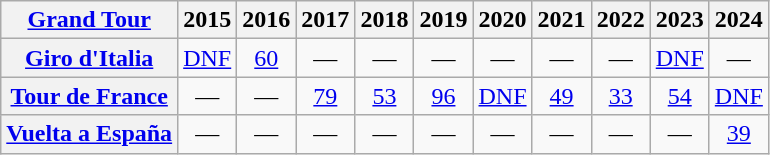<table class="wikitable plainrowheaders">
<tr>
<th scope="col"><a href='#'>Grand Tour</a></th>
<th scope="col">2015</th>
<th scope="col">2016</th>
<th scope="col">2017</th>
<th scope="col">2018</th>
<th scope="col">2019</th>
<th scope="col">2020</th>
<th scope="col">2021</th>
<th scope="col">2022</th>
<th scope="col">2023</th>
<th scope="col">2024</th>
</tr>
<tr style="text-align:center;">
<th scope="row"> <a href='#'>Giro d'Italia</a></th>
<td><a href='#'>DNF</a></td>
<td><a href='#'>60</a></td>
<td>—</td>
<td>—</td>
<td>—</td>
<td>—</td>
<td>—</td>
<td>—</td>
<td><a href='#'>DNF</a></td>
<td>—</td>
</tr>
<tr style="text-align:center;">
<th scope="row"> <a href='#'>Tour de France</a></th>
<td>—</td>
<td>—</td>
<td><a href='#'>79</a></td>
<td><a href='#'>53</a></td>
<td><a href='#'>96</a></td>
<td><a href='#'>DNF</a></td>
<td><a href='#'>49</a></td>
<td><a href='#'>33</a></td>
<td><a href='#'>54</a></td>
<td><a href='#'>DNF</a></td>
</tr>
<tr style="text-align:center;">
<th scope="row"> <a href='#'>Vuelta a España</a></th>
<td>—</td>
<td>—</td>
<td>—</td>
<td>—</td>
<td>—</td>
<td>—</td>
<td>—</td>
<td>—</td>
<td>—</td>
<td><a href='#'>39</a></td>
</tr>
</table>
